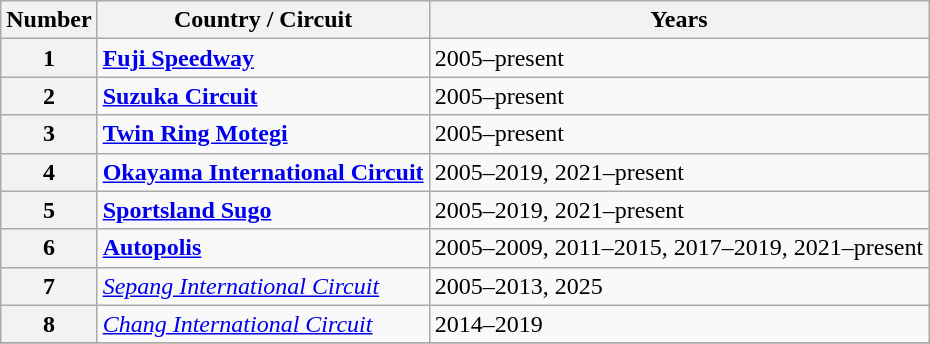<table class="wikitable" style="text-align=center">
<tr>
<th>Number</th>
<th>Country / Circuit</th>
<th>Years</th>
</tr>
<tr>
<th>1</th>
<td><strong> <a href='#'>Fuji Speedway</a></strong></td>
<td>2005–present</td>
</tr>
<tr>
<th>2</th>
<td><strong> <a href='#'>Suzuka Circuit</a></strong></td>
<td>2005–present</td>
</tr>
<tr>
<th>3</th>
<td><strong> <a href='#'>Twin Ring Motegi</a></strong></td>
<td>2005–present</td>
</tr>
<tr>
<th>4</th>
<td><strong> <a href='#'>Okayama International Circuit</a></strong></td>
<td>2005–2019, 2021–present</td>
</tr>
<tr>
<th>5</th>
<td><strong> <a href='#'>Sportsland Sugo</a></strong></td>
<td>2005–2019, 2021–present</td>
</tr>
<tr>
<th>6</th>
<td><strong> <a href='#'>Autopolis</a></strong></td>
<td>2005–2009, 2011–2015, 2017–2019, 2021–present</td>
</tr>
<tr>
<th>7</th>
<td><em> <a href='#'>Sepang International Circuit</a></em></td>
<td>2005–2013, 2025</td>
</tr>
<tr>
<th>8</th>
<td><em> <a href='#'>Chang International Circuit</a></em></td>
<td>2014–2019</td>
</tr>
<tr>
</tr>
</table>
